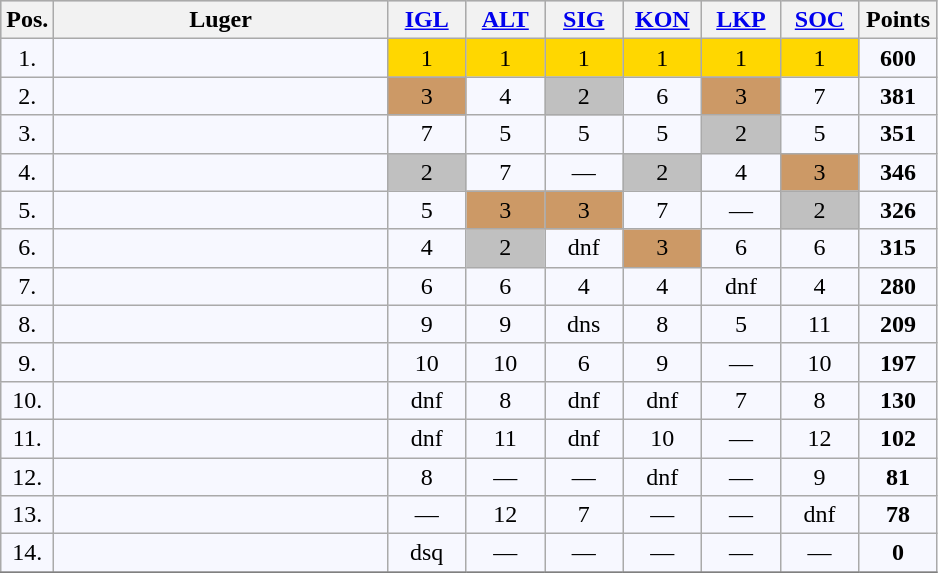<table class="wikitable"  style="background:#f7f8ff; text-align:center; border:gray solid 1px;">
<tr style="background:#ccc;">
<th style="width:10px;">Pos.</th>
<th style="width:215px;">Luger</th>
<th style="width:45px;"><a href='#'>IGL</a></th>
<th style="width:45px;"><a href='#'>ALT</a></th>
<th style="width:45px;"><a href='#'>SIG</a></th>
<th style="width:45px;"><a href='#'>KON</a></th>
<th style="width:45px;"><a href='#'>LKP</a></th>
<th style="width:45px;"><a href='#'>SOC</a></th>
<th style="width:45px;">Points</th>
</tr>
<tr>
<td>1.</td>
<td align="left"></td>
<td style="background:gold;">1</td>
<td style="background:gold;">1</td>
<td style="background:gold;">1</td>
<td style="background:gold;">1</td>
<td style="background:gold;">1</td>
<td style="background:gold;">1</td>
<td><strong>600</strong></td>
</tr>
<tr>
<td>2.</td>
<td align="left"></td>
<td style="background:#c96;">3</td>
<td>4</td>
<td style="background:silver;">2</td>
<td>6</td>
<td style="background:#c96;">3</td>
<td>7</td>
<td><strong>381</strong></td>
</tr>
<tr>
<td>3.</td>
<td align="left"></td>
<td>7</td>
<td>5</td>
<td>5</td>
<td>5</td>
<td style="background:silver;">2</td>
<td>5</td>
<td><strong>351</strong></td>
</tr>
<tr>
<td>4.</td>
<td align="left"></td>
<td style="background:silver;">2</td>
<td>7</td>
<td>—</td>
<td style="background:silver;">2</td>
<td>4</td>
<td style="background:#c96;">3</td>
<td><strong>346</strong></td>
</tr>
<tr>
<td>5.</td>
<td align="left"></td>
<td>5</td>
<td style="background:#c96;">3</td>
<td style="background:#c96;">3</td>
<td>7</td>
<td>—</td>
<td style="background:silver;">2</td>
<td><strong>326</strong></td>
</tr>
<tr>
<td>6.</td>
<td align="left"></td>
<td>4</td>
<td style="background:silver;">2</td>
<td>dnf</td>
<td style="background:#c96;">3</td>
<td>6</td>
<td>6</td>
<td><strong>315</strong></td>
</tr>
<tr>
<td>7.</td>
<td align="left"></td>
<td>6</td>
<td>6</td>
<td>4</td>
<td>4</td>
<td>dnf</td>
<td>4</td>
<td><strong>280</strong></td>
</tr>
<tr>
<td>8.</td>
<td align="left"></td>
<td>9</td>
<td>9</td>
<td>dns</td>
<td>8</td>
<td>5</td>
<td>11</td>
<td><strong>209</strong></td>
</tr>
<tr>
<td>9.</td>
<td align="left"></td>
<td>10</td>
<td>10</td>
<td>6</td>
<td>9</td>
<td>—</td>
<td>10</td>
<td><strong>197</strong></td>
</tr>
<tr>
<td>10.</td>
<td align="left"></td>
<td>dnf</td>
<td>8</td>
<td>dnf</td>
<td>dnf</td>
<td>7</td>
<td>8</td>
<td><strong>130</strong></td>
</tr>
<tr>
<td>11.</td>
<td align="left"></td>
<td>dnf</td>
<td>11</td>
<td>dnf</td>
<td>10</td>
<td>—</td>
<td>12</td>
<td><strong>102</strong></td>
</tr>
<tr>
<td>12.</td>
<td align="left"></td>
<td>8</td>
<td>—</td>
<td>—</td>
<td>dnf</td>
<td>—</td>
<td>9</td>
<td><strong>81</strong></td>
</tr>
<tr>
<td>13.</td>
<td align="left"></td>
<td>—</td>
<td>12</td>
<td>7</td>
<td>—</td>
<td>—</td>
<td>dnf</td>
<td><strong>78</strong></td>
</tr>
<tr>
<td>14.</td>
<td align="left"></td>
<td>dsq</td>
<td>—</td>
<td>—</td>
<td>—</td>
<td>—</td>
<td>—</td>
<td><strong>0</strong></td>
</tr>
<tr>
</tr>
</table>
